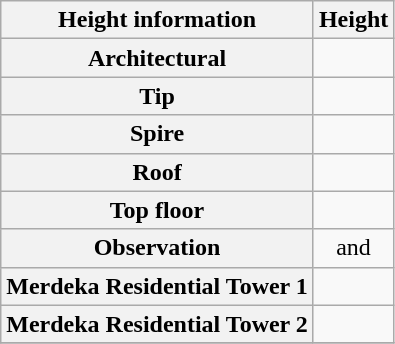<table class="wikitable">
<tr>
<th>Height information</th>
<th>Height</th>
</tr>
<tr align="center">
<th>Architectural</th>
<td></td>
</tr>
<tr align="center">
<th>Tip</th>
<td></td>
</tr>
<tr align="center">
<th>Spire</th>
<td></td>
</tr>
<tr align="center">
<th>Roof</th>
<td></td>
</tr>
<tr align="center">
<th>Top floor</th>
<td></td>
</tr>
<tr align="center">
<th>Observation</th>
<td> and </td>
</tr>
<tr align="center">
<th>Merdeka Residential Tower 1</th>
<td></td>
</tr>
<tr align="center">
<th>Merdeka Residential Tower 2</th>
<td></td>
</tr>
<tr align="center">
</tr>
</table>
